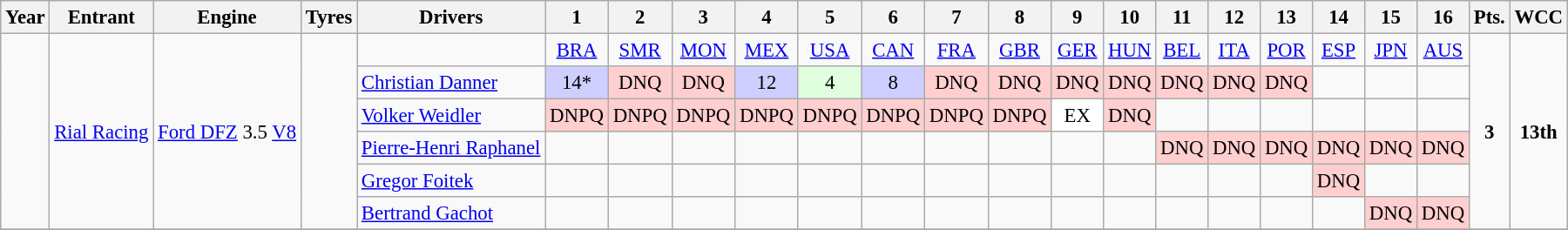<table class="wikitable" style="text-align:center; font-size:95%">
<tr>
<th>Year</th>
<th>Entrant</th>
<th>Engine</th>
<th>Tyres</th>
<th>Drivers</th>
<th>1</th>
<th>2</th>
<th>3</th>
<th>4</th>
<th>5</th>
<th>6</th>
<th>7</th>
<th>8</th>
<th>9</th>
<th>10</th>
<th>11</th>
<th>12</th>
<th>13</th>
<th>14</th>
<th>15</th>
<th>16</th>
<th>Pts.</th>
<th>WCC</th>
</tr>
<tr>
<td rowspan="6"></td>
<td rowspan="6"><a href='#'>Rial Racing</a></td>
<td rowspan="6"><a href='#'>Ford DFZ</a> 3.5 <a href='#'>V8</a></td>
<td rowspan="6"></td>
<td></td>
<td><a href='#'>BRA</a></td>
<td><a href='#'>SMR</a></td>
<td><a href='#'>MON</a></td>
<td><a href='#'>MEX</a></td>
<td><a href='#'>USA</a></td>
<td><a href='#'>CAN</a></td>
<td><a href='#'>FRA</a></td>
<td><a href='#'>GBR</a></td>
<td><a href='#'>GER</a></td>
<td><a href='#'>HUN</a></td>
<td><a href='#'>BEL</a></td>
<td><a href='#'>ITA</a></td>
<td><a href='#'>POR</a></td>
<td><a href='#'>ESP</a></td>
<td><a href='#'>JPN</a></td>
<td><a href='#'>AUS</a></td>
<td rowspan="6"><strong>3</strong></td>
<td rowspan="6"><strong>13th</strong></td>
</tr>
<tr>
<td align="left"><a href='#'>Christian Danner</a></td>
<td style="background:#cfcfff;">14*</td>
<td style="background:#ffcfcf;">DNQ</td>
<td style="background:#ffcfcf;">DNQ</td>
<td style="background:#cfcfff;">12</td>
<td style="background:#dfffdf;">4</td>
<td style="background:#cfcfff;">8</td>
<td style="background:#ffcfcf;">DNQ</td>
<td style="background:#ffcfcf;">DNQ</td>
<td style="background:#ffcfcf;">DNQ</td>
<td style="background:#ffcfcf;">DNQ</td>
<td style="background:#ffcfcf;">DNQ</td>
<td style="background:#ffcfcf;">DNQ</td>
<td style="background:#ffcfcf;">DNQ</td>
<td></td>
<td></td>
<td></td>
</tr>
<tr>
<td align="left"><a href='#'>Volker Weidler</a></td>
<td style="background:#ffcfcf;">DNPQ</td>
<td style="background:#ffcfcf;">DNPQ</td>
<td style="background:#ffcfcf;">DNPQ</td>
<td style="background:#ffcfcf;">DNPQ</td>
<td style="background:#ffcfcf;">DNPQ</td>
<td style="background:#ffcfcf;">DNPQ</td>
<td style="background:#ffcfcf;">DNPQ</td>
<td style="background:#ffcfcf;">DNPQ</td>
<td style="background:#ffffff;">EX</td>
<td style="background:#ffcfcf;">DNQ</td>
<td></td>
<td></td>
<td></td>
<td></td>
<td></td>
<td></td>
</tr>
<tr>
<td align="left"><a href='#'>Pierre-Henri Raphanel</a></td>
<td></td>
<td></td>
<td></td>
<td></td>
<td></td>
<td></td>
<td></td>
<td></td>
<td></td>
<td></td>
<td style="background:#ffcfcf;">DNQ</td>
<td style="background:#ffcfcf;">DNQ</td>
<td style="background:#ffcfcf;">DNQ</td>
<td style="background:#ffcfcf;">DNQ</td>
<td style="background:#ffcfcf;">DNQ</td>
<td style="background:#ffcfcf;">DNQ</td>
</tr>
<tr>
<td align="left"><a href='#'>Gregor Foitek</a></td>
<td></td>
<td></td>
<td></td>
<td></td>
<td></td>
<td></td>
<td></td>
<td></td>
<td></td>
<td></td>
<td></td>
<td></td>
<td></td>
<td style="background:#ffcfcf;">DNQ</td>
<td></td>
<td></td>
</tr>
<tr>
<td align="left"><a href='#'>Bertrand Gachot</a></td>
<td></td>
<td></td>
<td></td>
<td></td>
<td></td>
<td></td>
<td></td>
<td></td>
<td></td>
<td></td>
<td></td>
<td></td>
<td></td>
<td></td>
<td style="background:#ffcfcf;">DNQ</td>
<td style="background:#ffcfcf;">DNQ</td>
</tr>
<tr>
</tr>
</table>
